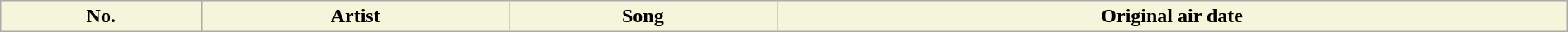<table class="wikitable plainrowheaders" style="width:100%;">
<tr>
<th style="background:#F5F5DC">No.</th>
<th style="background:#F5F5DC">Artist</th>
<th style="background:#F5F5DC">Song</th>
<th style="background:#F5F5DC">Original air date<br>






























































































































































































































































































</th>
</tr>
</table>
